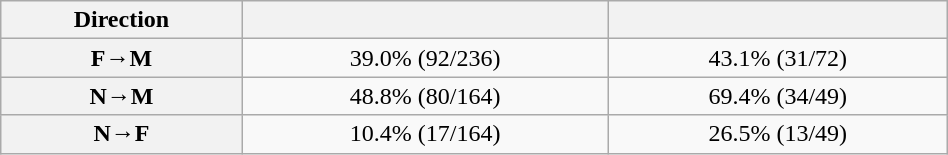<table class="wikitable unsortable" style="text-align:center; width:50%">
<tr>
<th scope="col">Direction</th>
<th scope="col"></th>
<th scope="col"></th>
</tr>
<tr>
<th scope="col">F→M</th>
<td>39.0% (92/236)</td>
<td>43.1% (31/72)</td>
</tr>
<tr>
<th scope="col">N→M</th>
<td>48.8% (80/164)</td>
<td>69.4% (34/49)</td>
</tr>
<tr>
<th scope="col">N→F</th>
<td>10.4% (17/164)</td>
<td>26.5% (13/49)</td>
</tr>
</table>
